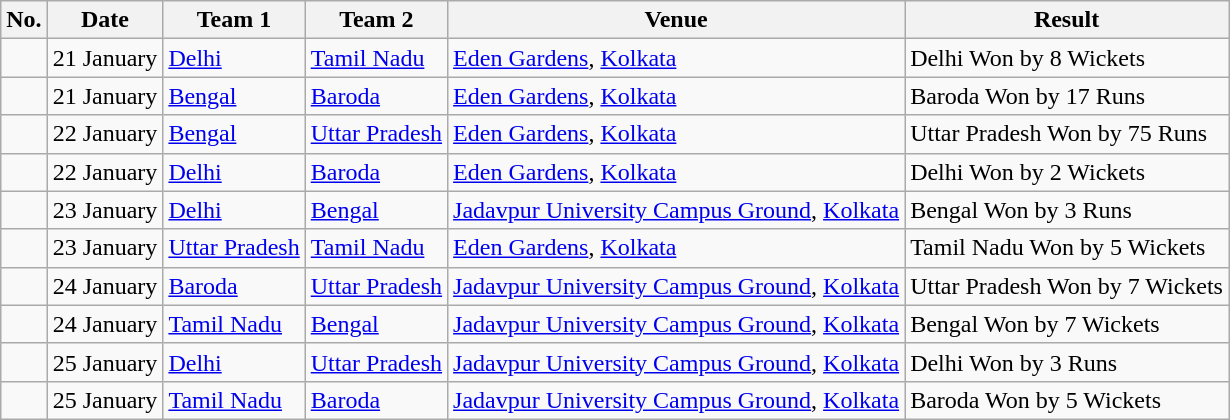<table class="wikitable collapsible collapsed">
<tr>
<th>No.</th>
<th>Date</th>
<th>Team 1</th>
<th>Team 2</th>
<th>Venue</th>
<th>Result</th>
</tr>
<tr>
<td> </td>
<td>21 January</td>
<td><a href='#'>Delhi</a></td>
<td><a href='#'>Tamil Nadu</a></td>
<td><a href='#'>Eden Gardens</a>, <a href='#'>Kolkata</a></td>
<td>Delhi Won by 8 Wickets</td>
</tr>
<tr>
<td> </td>
<td>21 January</td>
<td><a href='#'>Bengal</a></td>
<td><a href='#'>Baroda</a></td>
<td><a href='#'>Eden Gardens</a>, <a href='#'>Kolkata</a></td>
<td>Baroda Won by 17 Runs</td>
</tr>
<tr>
<td> </td>
<td>22 January</td>
<td><a href='#'>Bengal</a></td>
<td><a href='#'>Uttar Pradesh</a></td>
<td><a href='#'>Eden Gardens</a>, <a href='#'>Kolkata</a></td>
<td>Uttar Pradesh Won by 75 Runs</td>
</tr>
<tr>
<td> </td>
<td>22 January</td>
<td><a href='#'>Delhi</a></td>
<td><a href='#'>Baroda</a></td>
<td><a href='#'>Eden Gardens</a>, <a href='#'>Kolkata</a></td>
<td>Delhi Won by 2 Wickets</td>
</tr>
<tr>
<td> </td>
<td>23 January</td>
<td><a href='#'>Delhi</a></td>
<td><a href='#'>Bengal</a></td>
<td><a href='#'>Jadavpur University Campus Ground</a>, <a href='#'>Kolkata</a></td>
<td>Bengal Won by 3 Runs</td>
</tr>
<tr>
<td> </td>
<td>23 January</td>
<td><a href='#'>Uttar Pradesh</a></td>
<td><a href='#'>Tamil Nadu</a></td>
<td><a href='#'>Eden Gardens</a>, <a href='#'>Kolkata</a></td>
<td>Tamil Nadu Won by 5 Wickets</td>
</tr>
<tr>
<td> </td>
<td>24 January</td>
<td><a href='#'>Baroda</a></td>
<td><a href='#'>Uttar Pradesh</a></td>
<td><a href='#'>Jadavpur University Campus Ground</a>, <a href='#'>Kolkata</a></td>
<td>Uttar Pradesh Won by 7 Wickets</td>
</tr>
<tr>
<td> </td>
<td>24 January</td>
<td><a href='#'>Tamil Nadu</a></td>
<td><a href='#'>Bengal</a></td>
<td><a href='#'>Jadavpur University Campus Ground</a>, <a href='#'>Kolkata</a></td>
<td>Bengal Won by 7 Wickets</td>
</tr>
<tr>
<td> </td>
<td>25 January</td>
<td><a href='#'>Delhi</a></td>
<td><a href='#'>Uttar Pradesh</a></td>
<td><a href='#'>Jadavpur University Campus Ground</a>, <a href='#'>Kolkata</a></td>
<td>Delhi Won by 3 Runs</td>
</tr>
<tr>
<td> </td>
<td>25 January</td>
<td><a href='#'>Tamil Nadu</a></td>
<td><a href='#'>Baroda</a></td>
<td><a href='#'>Jadavpur University Campus Ground</a>, <a href='#'>Kolkata</a></td>
<td>Baroda Won by 5 Wickets</td>
</tr>
</table>
